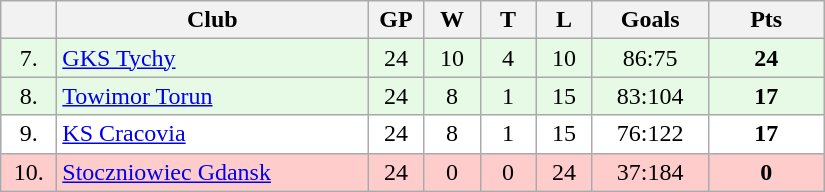<table class="wikitable">
<tr>
<th width="30"></th>
<th width="200">Club</th>
<th width="30">GP</th>
<th width="30">W</th>
<th width="30">T</th>
<th width="30">L</th>
<th width="70">Goals</th>
<th width="70">Pts</th>
</tr>
<tr bgcolor="#e6fae6" align="center">
<td>7.</td>
<td align="left"><a href='#'>GKS Tychy</a></td>
<td>24</td>
<td>10</td>
<td>4</td>
<td>10</td>
<td>86:75</td>
<td><strong>24</strong></td>
</tr>
<tr bgcolor="#e6fae6" align="center">
<td>8.</td>
<td align="left"><a href='#'>Towimor Torun</a></td>
<td>24</td>
<td>8</td>
<td>1</td>
<td>15</td>
<td>83:104</td>
<td><strong>17</strong></td>
</tr>
<tr bgcolor="#FFFFFF" align="center">
<td>9.</td>
<td align="left"><a href='#'>KS Cracovia</a></td>
<td>24</td>
<td>8</td>
<td>1</td>
<td>15</td>
<td>76:122</td>
<td><strong>17</strong></td>
</tr>
<tr bgcolor="#FFCCCC" align="center">
<td>10.</td>
<td align="left"><a href='#'>Stoczniowiec Gdansk</a></td>
<td>24</td>
<td>0</td>
<td>0</td>
<td>24</td>
<td>37:184</td>
<td><strong>0</strong></td>
</tr>
</table>
